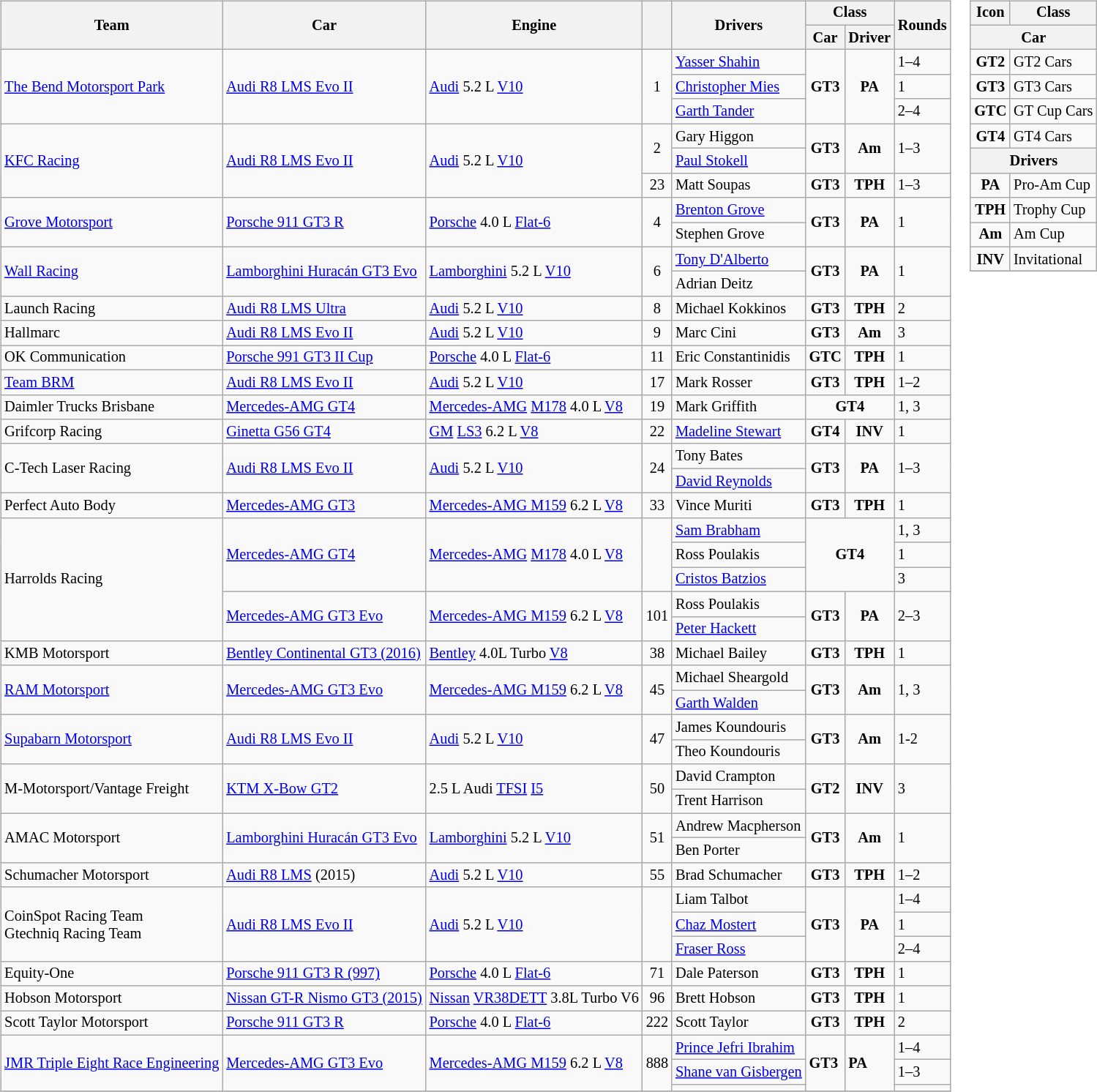<table>
<tr>
<td><br><table class="wikitable" style="font-size:85%;">
<tr>
<th rowspan=2>Team</th>
<th rowspan=2>Car</th>
<th rowspan=2>Engine</th>
<th rowspan=2></th>
<th rowspan=2>Drivers</th>
<th colspan=2>Class</th>
<th rowspan=2>Rounds</th>
</tr>
<tr>
<th>Car</th>
<th>Driver</th>
</tr>
<tr>
<td rowspan="3"> <a href='#'>The Bend Motorsport Park</a></td>
<td rowspan=3><a href='#'>Audi R8 LMS Evo II</a></td>
<td rowspan=3><a href='#'>Audi</a> 5.2 L <a href='#'>V10</a></td>
<td rowspan="3" align="center">1</td>
<td> <a href='#'>Yasser Shahin</a></td>
<td rowspan="3" align="center"><strong><span>GT3</span></strong></td>
<td rowspan="3" align="center"><strong><span>PA</span></strong></td>
<td rowspan=1>1–4</td>
</tr>
<tr>
<td> <a href='#'>Christopher Mies</a></td>
<td>1</td>
</tr>
<tr>
<td> <a href='#'>Garth Tander</a></td>
<td>2–4</td>
</tr>
<tr>
<td rowspan="3"> <a href='#'>KFC Racing</a></td>
<td rowspan="3"><a href='#'>Audi R8 LMS Evo II</a></td>
<td rowspan="3"><a href='#'>Audi</a> 5.2 L <a href='#'>V10</a></td>
<td rowspan="2" align=center>2</td>
<td> Gary Higgon</td>
<td rowspan="2" align="center"><strong><span>GT3</span></strong></td>
<td rowspan="2" align="center"><strong><span>Am</span></strong></td>
<td rowspan="2">1–3</td>
</tr>
<tr>
<td> <a href='#'>Paul Stokell</a></td>
</tr>
<tr>
<td rowspan="1" align="center">23</td>
<td> Matt Soupas</td>
<td rowspan="1" align="center"><strong><span>GT3</span></strong></td>
<td rowspan="1" align="center"><strong><span>TPH</span></strong></td>
<td>1–3</td>
</tr>
<tr>
<td rowspan="2"> <a href='#'>Grove Motorsport</a></td>
<td rowspan="2"><a href='#'>Porsche 911 GT3 R</a></td>
<td rowspan="2"><a href='#'>Porsche</a> 4.0 L <a href='#'>Flat-6</a></td>
<td rowspan="2" align=center>4</td>
<td> <a href='#'>Brenton Grove</a></td>
<td rowspan="2" align="center"><strong><span>GT3</span></strong></td>
<td rowspan="2" align="center"><strong><span>PA</span></strong></td>
<td rowspan="2">1</td>
</tr>
<tr>
<td> Stephen Grove</td>
</tr>
<tr>
<td rowspan="2"> <a href='#'>Wall Racing</a></td>
<td rowspan="2"><a href='#'>Lamborghini Huracán GT3 Evo</a></td>
<td rowspan="2"><a href='#'>Lamborghini</a> 5.2 L <a href='#'>V10</a></td>
<td rowspan="2" align="center">6</td>
<td> <a href='#'>Tony D'Alberto</a></td>
<td rowspan="2" align="center"><strong><span>GT3</span></strong></td>
<td rowspan="2" align="center"><strong><span>PA</span></strong></td>
<td rowspan=2>1</td>
</tr>
<tr>
<td> Adrian Deitz</td>
</tr>
<tr>
<td rowspan="1"> Launch Racing</td>
<td rowspan="1"><a href='#'>Audi R8 LMS Ultra</a></td>
<td rowspan="1"><a href='#'>Audi</a> 5.2 L <a href='#'>V10</a></td>
<td rowspan="1" align="center">8</td>
<td> Michael Kokkinos</td>
<td rowspan="1" align="center"><strong><span>GT3</span></strong></td>
<td rowspan="1" align="center"><strong><span>TPH</span></strong></td>
<td rowspan=1>2</td>
</tr>
<tr>
<td rowspan="1"> Hallmarc</td>
<td rowspan="1"><a href='#'>Audi R8 LMS Evo II</a></td>
<td rowspan="1"><a href='#'>Audi</a> 5.2 L <a href='#'>V10</a></td>
<td rowspan="1" align="center">9</td>
<td> Marc Cini</td>
<td rowspan="1" align="center"><strong><span>GT3</span></strong></td>
<td rowspan="1" align="center"><strong><span>Am</span></strong></td>
<td rowspan=1>3</td>
</tr>
<tr>
<td rowspan="1"> OK Communication</td>
<td rowspan="1"><a href='#'>Porsche 991 GT3 II Cup</a></td>
<td rowspan="1"><a href='#'>Porsche</a> 4.0 L <a href='#'>Flat-6</a></td>
<td rowspan="1" align=center>11</td>
<td> Eric Constantinidis</td>
<td rowspan="1" align="center"><strong><span>GTC</span></strong></td>
<td rowspan="1" align="center"><strong><span>TPH</span></strong></td>
<td>1</td>
</tr>
<tr>
<td rowspan="1"> <a href='#'>Team BRM</a></td>
<td rowspan="1"><a href='#'>Audi R8 LMS Evo II</a></td>
<td rowspan="1"><a href='#'>Audi</a> 5.2 L <a href='#'>V10</a></td>
<td rowspan="1" align="center">17</td>
<td> Mark Rosser</td>
<td rowspan="1" align="center"><strong><span>GT3</span></strong></td>
<td rowspan="1" align="center"><strong><span>TPH</span></strong></td>
<td>1–2</td>
</tr>
<tr>
<td rowspan="1"> Daimler Trucks Brisbane</td>
<td rowspan="1"><a href='#'>Mercedes-AMG GT4</a></td>
<td rowspan="1"><a href='#'>Mercedes-AMG</a> <a href='#'>M178</a> 4.0 L <a href='#'>V8</a></td>
<td rowspan="1" align=center>19</td>
<td rowspan="1"> Mark Griffith</td>
<td colspan=2 align=center><strong><span>GT4</span></strong></td>
<td>1, 3</td>
</tr>
<tr>
<td rowspan="1"> Grifcorp Racing</td>
<td rowspan="1"><a href='#'>Ginetta G56 GT4</a></td>
<td rowspan="1"><a href='#'>GM</a> <a href='#'>LS3</a> 6.2 L <a href='#'>V8</a></td>
<td rowspan="1" align=center>22</td>
<td> <a href='#'>Madeline Stewart</a></td>
<td rowspan="1" align="center"><strong><span>GT4</span></strong></td>
<td rowspan="1" align="center"><strong><span>INV</span></strong></td>
<td>1</td>
</tr>
<tr>
<td rowspan="2"> C-Tech Laser Racing</td>
<td rowspan=2><a href='#'>Audi R8 LMS Evo II</a></td>
<td rowspan=2><a href='#'>Audi</a> 5.2 L <a href='#'>V10</a></td>
<td rowspan="2" align="center">24</td>
<td> Tony Bates</td>
<td rowspan="2" align="center"><strong><span>GT3</span></strong></td>
<td rowspan="2" align="center"><strong><span>PA</span></strong></td>
<td rowspan=2>1–3</td>
</tr>
<tr>
<td> <a href='#'>David Reynolds</a></td>
</tr>
<tr>
<td rowspan="1"> Perfect Auto Body</td>
<td rowspan="1"><a href='#'>Mercedes-AMG GT3</a></td>
<td rowspan="1"><a href='#'>Mercedes-AMG M159</a> 6.2 L <a href='#'>V8</a></td>
<td rowspan="1" align="center">33</td>
<td> Vince Muriti</td>
<td rowspan="1" align="center"><strong><span>GT3</span></strong></td>
<td rowspan="1" align="center"><strong><span>TPH</span></strong></td>
<td>1</td>
</tr>
<tr>
<td rowspan="5"> Harrolds Racing</td>
<td rowspan="3"><a href='#'>Mercedes-AMG GT4</a></td>
<td rowspan="3"><a href='#'>Mercedes-AMG</a> <a href='#'>M178</a> 4.0 L <a href='#'>V8</a></td>
<td rowspan="3" align="center"></td>
<td> <a href='#'>Sam Brabham</a></td>
<td colspan="2" rowspan="3" align="center"><strong><span>GT4</span></strong></td>
<td rowspan="1">1, 3</td>
</tr>
<tr>
<td rowspan="1"> Ross Poulakis</td>
<td>1</td>
</tr>
<tr>
<td> <a href='#'>Cristos Batzios</a></td>
<td>3</td>
</tr>
<tr>
<td rowspan="2"><a href='#'>Mercedes-AMG GT3 Evo</a></td>
<td rowspan="2"><a href='#'>Mercedes-AMG M159</a> 6.2 L <a href='#'>V8</a></td>
<td rowspan="2" align="center">101</td>
<td rowspan="1"> Ross Poulakis</td>
<td rowspan="2" align="center"><strong><span>GT3</span></strong></td>
<td rowspan="2" align="center"><strong><span>PA</span></strong></td>
<td rowspan="2">2–3</td>
</tr>
<tr>
<td> <a href='#'>Peter Hackett</a></td>
</tr>
<tr>
<td rowspan="1"> KMB Motorsport</td>
<td rowspan="1"><a href='#'>Bentley Continental GT3 (2016)</a></td>
<td rowspan="1"><a href='#'>Bentley</a> 4.0L Turbo <a href='#'>V8</a></td>
<td rowspan="1" align="center">38</td>
<td> Michael Bailey</td>
<td rowspan="1" align="center"><strong><span>GT3</span></strong></td>
<td rowspan="1" align="center"><strong><span>TPH</span></strong></td>
<td>1</td>
</tr>
<tr>
<td rowspan="2"> <a href='#'>RAM Motorsport</a></td>
<td rowspan="2"><a href='#'>Mercedes-AMG GT3 Evo</a></td>
<td rowspan="2"><a href='#'>Mercedes-AMG M159</a> 6.2 L <a href='#'>V8</a></td>
<td rowspan="2" align="center">45</td>
<td> Michael Sheargold</td>
<td rowspan="2" align="center"><strong><span>GT3</span></strong></td>
<td rowspan="2" align="center"><strong><span>Am</span></strong></td>
<td rowspan=2>1, 3</td>
</tr>
<tr>
<td> <a href='#'>Garth Walden</a></td>
</tr>
<tr>
<td rowspan="2"> <a href='#'>Supabarn Motorsport</a></td>
<td rowspan="2"><a href='#'>Audi R8 LMS Evo II</a></td>
<td rowspan="2"><a href='#'>Audi</a> 5.2 L <a href='#'>V10</a></td>
<td rowspan="2" align="center">47</td>
<td> James Koundouris</td>
<td rowspan=2 align=center><strong><span>GT3</span></strong></td>
<td rowspan=2 align=center><strong><span>Am</span></strong></td>
<td rowspan=2>1-2</td>
</tr>
<tr>
<td> Theo Koundouris</td>
</tr>
<tr>
<td rowspan="2"> M-Motorsport/Vantage Freight</td>
<td rowspan="2"><a href='#'>KTM X-Bow GT2</a></td>
<td rowspan="2">2.5 L Audi <a href='#'>TFSI</a> <a href='#'>I5</a></td>
<td rowspan="2" align="center">50</td>
<td> David Crampton</td>
<td rowspan=2 align=center><strong><span>GT2</span></strong></td>
<td rowspan=2 align=center><strong><span>INV</span></strong></td>
<td rowspan=2>3</td>
</tr>
<tr>
<td> Trent Harrison</td>
</tr>
<tr>
<td rowspan="2"> AMAC Motorsport</td>
<td rowspan="2"><a href='#'>Lamborghini Huracán GT3 Evo</a></td>
<td rowspan="2"><a href='#'>Lamborghini</a> 5.2 L <a href='#'>V10</a></td>
<td rowspan=2 align=center>51</td>
<td> Andrew Macpherson</td>
<td rowspan=2 align=center><strong><span>GT3</span></strong></td>
<td rowspan=2 align=center><strong><span>Am</span></strong></td>
<td rowspan=2>1</td>
</tr>
<tr>
<td> Ben Porter</td>
</tr>
<tr>
<td rowspan="1"> Schumacher Motorsport</td>
<td rowspan="1"><a href='#'>Audi R8 LMS</a> (2015)</td>
<td rowspan="1"><a href='#'>Audi</a> 5.2 L <a href='#'>V10</a></td>
<td rowspan="1" align=center>55</td>
<td rowspan="1"> Brad Schumacher</td>
<td rowspan="1" align="center"><strong><span>GT3</span></strong></td>
<td rowspan="1" align="center"><strong><span>TPH</span></strong></td>
<td>1–2</td>
</tr>
<tr>
<td rowspan="3"> CoinSpot Racing Team<br> Gtechniq Racing Team</td>
<td rowspan="3"><a href='#'>Audi R8 LMS Evo II</a></td>
<td rowspan="3"><a href='#'>Audi</a> 5.2 L <a href='#'>V10</a></td>
<td rowspan="3" align="center"></td>
<td> Liam Talbot</td>
<td rowspan="3" align="center"><strong><span>GT3</span></strong></td>
<td rowspan="3" align="center"><strong><span>PA</span></strong></td>
<td rowspan="1">1–4</td>
</tr>
<tr>
<td> <a href='#'>Chaz Mostert</a></td>
<td>1</td>
</tr>
<tr>
<td> <a href='#'>Fraser Ross</a></td>
<td>2–4</td>
</tr>
<tr>
<td rowspan="1"> Equity-One</td>
<td rowspan="1"><a href='#'>Porsche 911 GT3 R (997)</a></td>
<td rowspan="1"><a href='#'>Porsche</a> 4.0 L <a href='#'>Flat-6</a></td>
<td rowspan="1" align=center>71</td>
<td rowspan="1"> Dale Paterson</td>
<td rowspan="1" align="center"><strong><span>GT3</span></strong></td>
<td rowspan="1" align="center"><strong><span>TPH</span></strong></td>
<td>1</td>
</tr>
<tr>
<td rowspan="1"> Hobson Motorsport</td>
<td rowspan="1"><a href='#'>Nissan GT-R Nismo GT3 (2015)</a></td>
<td rowspan="1"><a href='#'>Nissan</a> <a href='#'>VR38DETT</a> 3.8L Turbo V6</td>
<td rowspan="1" align="center">96</td>
<td> Brett Hobson</td>
<td rowspan="1" align="center"><strong><span>GT3</span></strong></td>
<td rowspan="1" align="center"><strong><span>TPH</span></strong></td>
<td rowspan=1>1</td>
</tr>
<tr>
<td rowspan="1"> Scott Taylor Motorsport</td>
<td rowspan="1"><a href='#'>Porsche 911 GT3 R</a></td>
<td rowspan="1"><a href='#'>Porsche</a> 4.0 L <a href='#'>Flat-6</a></td>
<td rowspan="1" align="center">222</td>
<td> Scott Taylor</td>
<td rowspan="1" align="center"><strong><span>GT3</span></strong></td>
<td rowspan="1" align="center"><strong><span>TPH</span></strong></td>
<td rowspan=1>2</td>
</tr>
<tr>
<td rowspan="3"> <a href='#'>JMR Triple Eight Race Engineering</a></td>
<td rowspan="3"><a href='#'>Mercedes-AMG GT3 Evo</a></td>
<td rowspan="3"><a href='#'>Mercedes-AMG M159</a> 6.2 L <a href='#'>V8</a></td>
<td rowspan="3">888</td>
<td> <a href='#'>Prince Jefri Ibrahim</a></td>
<td rowspan="3"><strong><span>GT3</span></strong></td>
<td rowspan="3"><strong><span>PA</span></strong></td>
<td>1–4</td>
</tr>
<tr>
<td> <a href='#'>Shane van Gisbergen</a></td>
<td>1–3</td>
</tr>
<tr>
<td></td>
<td></td>
</tr>
<tr>
</tr>
</table>
</td>
<td valign="top"><br><table class="wikitable" style="font-size: 85%;">
<tr>
<th>Icon</th>
<th>Class</th>
</tr>
<tr>
<th colspan=2>Car</th>
</tr>
<tr>
<td align=center><strong><span>GT2</span></strong></td>
<td>GT2 Cars</td>
</tr>
<tr>
<td align=center><strong><span>GT3</span></strong></td>
<td>GT3 Cars</td>
</tr>
<tr>
<td align=center><strong><span>GTC</span></strong></td>
<td>GT Cup Cars</td>
</tr>
<tr>
<td align=center><strong><span>GT4</span></strong></td>
<td>GT4 Cars</td>
</tr>
<tr>
<th colspan=2>Drivers</th>
</tr>
<tr>
<td align=center><strong><span>PA</span></strong></td>
<td>Pro-Am Cup</td>
</tr>
<tr>
<td align=center><strong><span>TPH</span></strong></td>
<td>Trophy Cup</td>
</tr>
<tr>
<td align=center><strong><span>Am</span></strong></td>
<td>Am Cup</td>
</tr>
<tr>
<td align=center><strong><span>INV</span></strong></td>
<td>Invitational</td>
</tr>
<tr>
</tr>
</table>
</td>
</tr>
</table>
